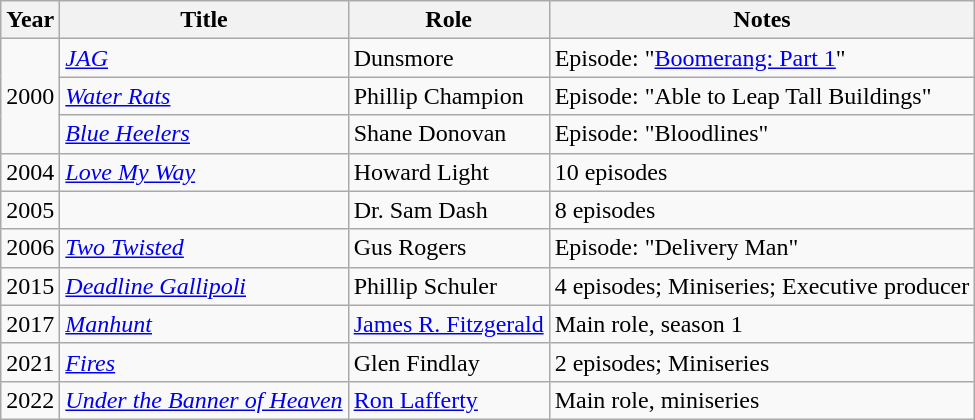<table class="wikitable sortable">
<tr>
<th>Year</th>
<th>Title</th>
<th>Role</th>
<th class="unsortable">Notes</th>
</tr>
<tr>
<td rowspan=3>2000</td>
<td><em><a href='#'>JAG</a></em></td>
<td>Dunsmore</td>
<td>Episode: "<a href='#'>Boomerang: Part 1</a>"</td>
</tr>
<tr>
<td><em><a href='#'>Water Rats</a></em></td>
<td>Phillip Champion</td>
<td>Episode: "Able to Leap Tall Buildings"</td>
</tr>
<tr>
<td><em><a href='#'>Blue Heelers</a></em></td>
<td>Shane Donovan</td>
<td>Episode: "Bloodlines"</td>
</tr>
<tr>
<td>2004</td>
<td><em><a href='#'>Love My Way</a></em></td>
<td>Howard Light</td>
<td>10 episodes</td>
</tr>
<tr>
<td>2005</td>
<td><em></em></td>
<td>Dr. Sam Dash</td>
<td>8 episodes</td>
</tr>
<tr>
<td>2006</td>
<td><em><a href='#'>Two Twisted</a></em></td>
<td>Gus Rogers</td>
<td>Episode: "Delivery Man"</td>
</tr>
<tr>
<td>2015</td>
<td><em><a href='#'>Deadline Gallipoli</a></em></td>
<td>Phillip Schuler</td>
<td>4 episodes; Miniseries; Executive producer</td>
</tr>
<tr>
<td>2017</td>
<td><em><a href='#'>Manhunt</a></em></td>
<td><a href='#'>James R. Fitzgerald</a></td>
<td>Main role, season 1</td>
</tr>
<tr>
<td>2021</td>
<td><em><a href='#'>Fires</a></em></td>
<td>Glen Findlay</td>
<td>2 episodes; Miniseries</td>
</tr>
<tr>
<td>2022</td>
<td><em><a href='#'>Under the Banner of Heaven</a></em></td>
<td><a href='#'>Ron Lafferty</a></td>
<td>Main role, miniseries</td>
</tr>
</table>
